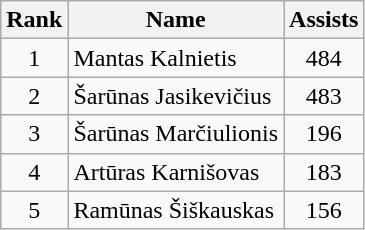<table class="wikitable sortable" style="text-align: center;">
<tr>
<th>Rank</th>
<th class="unsortable">Name</th>
<th>Assists</th>
</tr>
<tr>
<td>1</td>
<td style="text-align: left;">Mantas Kalnietis</td>
<td>484</td>
</tr>
<tr>
<td>2</td>
<td style="text-align: left;">Šarūnas Jasikevičius</td>
<td>483</td>
</tr>
<tr>
<td>3</td>
<td style="text-align: left;">Šarūnas Marčiulionis</td>
<td>196</td>
</tr>
<tr>
<td>4</td>
<td style="text-align: left;">Artūras Karnišovas</td>
<td>183</td>
</tr>
<tr>
<td>5</td>
<td style="text-align: left;">Ramūnas Šiškauskas</td>
<td>156</td>
</tr>
</table>
